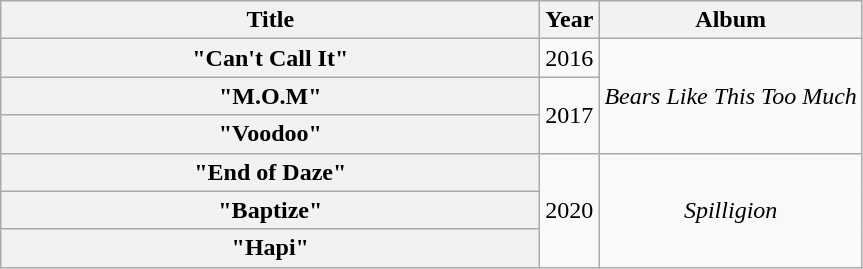<table class="wikitable plainrowheaders" style="text-align:center;">
<tr>
<th scope="col" rowspan="1" style="width:22em;">Title</th>
<th scope="col" rowspan="1" style="width:1em;">Year</th>
<th scope="col" rowspan="1">Album</th>
</tr>
<tr>
<th scope="row">"Can't Call It"<br></th>
<td>2016</td>
<td rowspan="3"><em>Bears Like This Too Much</em></td>
</tr>
<tr>
<th scope="row">"M.O.M"<br></th>
<td rowspan="2">2017</td>
</tr>
<tr>
<th scope="row">"Voodoo"<br></th>
</tr>
<tr>
<th scope="row">"End of Daze"<br></th>
<td rowspan="3">2020</td>
<td rowspan="3"><em>Spilligion</em></td>
</tr>
<tr>
<th scope="row">"Baptize"<br></th>
</tr>
<tr>
<th scope="row">"Hapi"<br></th>
</tr>
</table>
